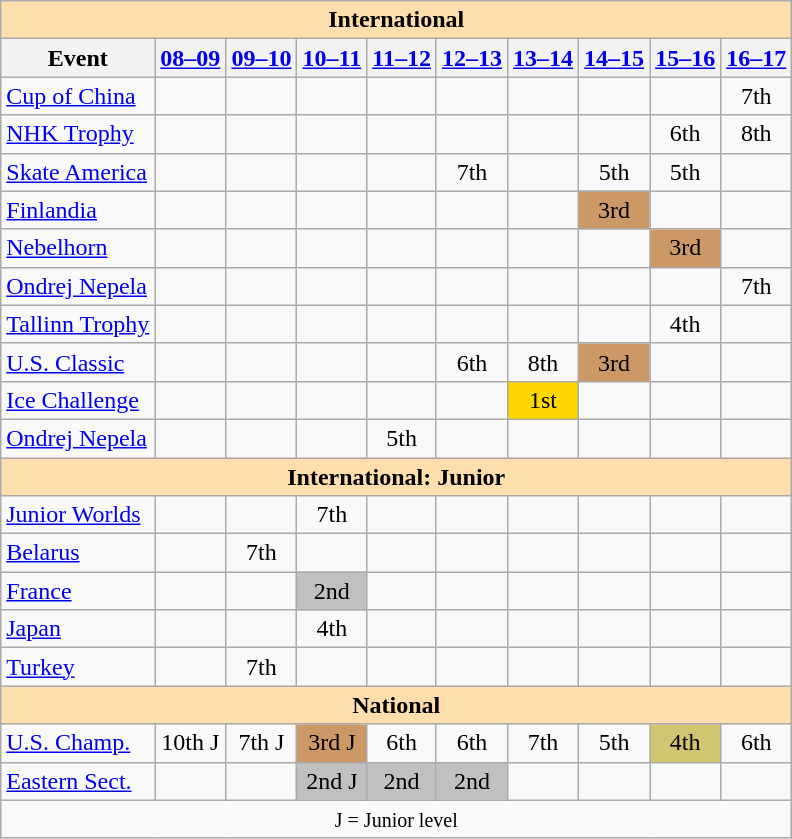<table class="wikitable" style="text-align:center">
<tr>
<th style="background-color: #ffdead; " colspan=10 align=center>International</th>
</tr>
<tr>
<th>Event</th>
<th><a href='#'>08–09</a></th>
<th><a href='#'>09–10</a></th>
<th><a href='#'>10–11</a></th>
<th><a href='#'>11–12</a></th>
<th><a href='#'>12–13</a></th>
<th><a href='#'>13–14</a></th>
<th><a href='#'>14–15</a></th>
<th><a href='#'>15–16</a></th>
<th><a href='#'>16–17</a></th>
</tr>
<tr>
<td align=left> <a href='#'>Cup of China</a></td>
<td></td>
<td></td>
<td></td>
<td></td>
<td></td>
<td></td>
<td></td>
<td></td>
<td>7th</td>
</tr>
<tr>
<td align=left> <a href='#'>NHK Trophy</a></td>
<td></td>
<td></td>
<td></td>
<td></td>
<td></td>
<td></td>
<td></td>
<td>6th</td>
<td>8th</td>
</tr>
<tr>
<td align=left> <a href='#'>Skate America</a></td>
<td></td>
<td></td>
<td></td>
<td></td>
<td>7th</td>
<td></td>
<td>5th</td>
<td>5th</td>
<td></td>
</tr>
<tr>
<td align=left> <a href='#'>Finlandia</a></td>
<td></td>
<td></td>
<td></td>
<td></td>
<td></td>
<td></td>
<td bgcolor=cc9966>3rd</td>
<td></td>
<td></td>
</tr>
<tr>
<td align=left> <a href='#'>Nebelhorn</a></td>
<td></td>
<td></td>
<td></td>
<td></td>
<td></td>
<td></td>
<td></td>
<td bgcolor=cc9966>3rd</td>
<td></td>
</tr>
<tr>
<td align=left> <a href='#'>Ondrej Nepela</a></td>
<td></td>
<td></td>
<td></td>
<td></td>
<td></td>
<td></td>
<td></td>
<td></td>
<td>7th</td>
</tr>
<tr>
<td align=left> <a href='#'>Tallinn Trophy</a></td>
<td></td>
<td></td>
<td></td>
<td></td>
<td></td>
<td></td>
<td></td>
<td>4th</td>
<td></td>
</tr>
<tr>
<td align=left> <a href='#'>U.S. Classic</a></td>
<td></td>
<td></td>
<td></td>
<td></td>
<td>6th</td>
<td>8th</td>
<td bgcolor=cc9966>3rd</td>
<td></td>
<td></td>
</tr>
<tr>
<td align=left><a href='#'>Ice Challenge</a></td>
<td></td>
<td></td>
<td></td>
<td></td>
<td></td>
<td bgcolor=gold>1st</td>
<td></td>
<td></td>
<td></td>
</tr>
<tr>
<td align=left><a href='#'>Ondrej Nepela</a></td>
<td></td>
<td></td>
<td></td>
<td>5th</td>
<td></td>
<td></td>
<td></td>
<td></td>
<td></td>
</tr>
<tr>
<th style="background-color: #ffdead; " colspan=10 align=center>International: Junior</th>
</tr>
<tr>
<td align=left><a href='#'>Junior Worlds</a></td>
<td></td>
<td></td>
<td>7th</td>
<td></td>
<td></td>
<td></td>
<td></td>
<td></td>
<td></td>
</tr>
<tr>
<td align=left> <a href='#'>Belarus</a></td>
<td></td>
<td>7th</td>
<td></td>
<td></td>
<td></td>
<td></td>
<td></td>
<td></td>
<td></td>
</tr>
<tr>
<td align=left> <a href='#'>France</a></td>
<td></td>
<td></td>
<td bgcolor=silver>2nd</td>
<td></td>
<td></td>
<td></td>
<td></td>
<td></td>
<td></td>
</tr>
<tr>
<td align=left> <a href='#'>Japan</a></td>
<td></td>
<td></td>
<td>4th</td>
<td></td>
<td></td>
<td></td>
<td></td>
<td></td>
<td></td>
</tr>
<tr>
<td align=left> <a href='#'>Turkey</a></td>
<td></td>
<td>7th</td>
<td></td>
<td></td>
<td></td>
<td></td>
<td></td>
<td></td>
<td></td>
</tr>
<tr>
<th style="background-color: #ffdead; " colspan=10 align=center>National</th>
</tr>
<tr>
<td align=left><a href='#'>U.S. Champ.</a></td>
<td>10th J</td>
<td>7th J</td>
<td bgcolor=cc9966>3rd J</td>
<td>6th</td>
<td>6th</td>
<td>7th</td>
<td>5th</td>
<td bgcolor=d1c571>4th</td>
<td>6th</td>
</tr>
<tr>
<td align=left><a href='#'>Eastern Sect.</a></td>
<td></td>
<td></td>
<td bgcolor=silver>2nd J</td>
<td bgcolor=silver>2nd</td>
<td bgcolor=silver>2nd</td>
<td></td>
<td></td>
<td></td>
<td></td>
</tr>
<tr>
<td colspan=10 align=center><small> J = Junior level </small></td>
</tr>
</table>
